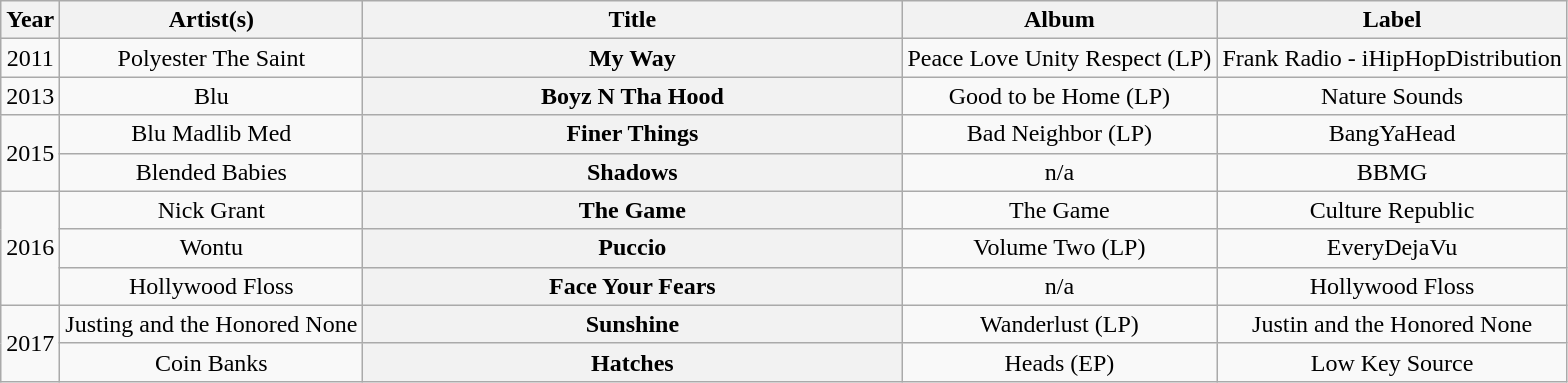<table class="wikitable sortable" style="text-align:center;">
<tr>
<th scope="col">Year</th>
<th scope="col">Artist(s)</th>
<th scope="col" style="width:22em;">Title</th>
<th scope="col">Album</th>
<th scope="col">Label</th>
</tr>
<tr>
<td rowspan="1">2011</td>
<td>Polyester The Saint</td>
<th scope="row">My Way</th>
<td>Peace Love Unity Respect (LP)</td>
<td>Frank Radio - iHipHopDistribution</td>
</tr>
<tr>
<td rowspan="1">2013</td>
<td>Blu</td>
<th scope="row">Boyz N Tha Hood</th>
<td>Good to be Home (LP)</td>
<td>Nature Sounds</td>
</tr>
<tr>
<td rowspan="2">2015</td>
<td>Blu Madlib Med</td>
<th scope="row">Finer Things</th>
<td>Bad Neighbor (LP)</td>
<td>BangYaHead</td>
</tr>
<tr>
<td>Blended Babies</td>
<th scope="row">Shadows</th>
<td>n/a</td>
<td>BBMG</td>
</tr>
<tr>
<td rowspan="3">2016</td>
<td>Nick Grant</td>
<th scope="row">The Game</th>
<td>The Game</td>
<td>Culture Republic</td>
</tr>
<tr>
<td>Wontu</td>
<th scope="row">Puccio</th>
<td>Volume Two (LP)</td>
<td>EveryDejaVu</td>
</tr>
<tr>
<td>Hollywood Floss</td>
<th scope="row">Face Your Fears</th>
<td>n/a</td>
<td>Hollywood Floss</td>
</tr>
<tr>
<td rowspan="2">2017</td>
<td>Justing and the Honored None</td>
<th scope="row">Sunshine</th>
<td>Wanderlust (LP)</td>
<td>Justin and the Honored None</td>
</tr>
<tr>
<td>Coin Banks</td>
<th scope="row">Hatches</th>
<td>Heads (EP)</td>
<td>Low Key Source</td>
</tr>
</table>
